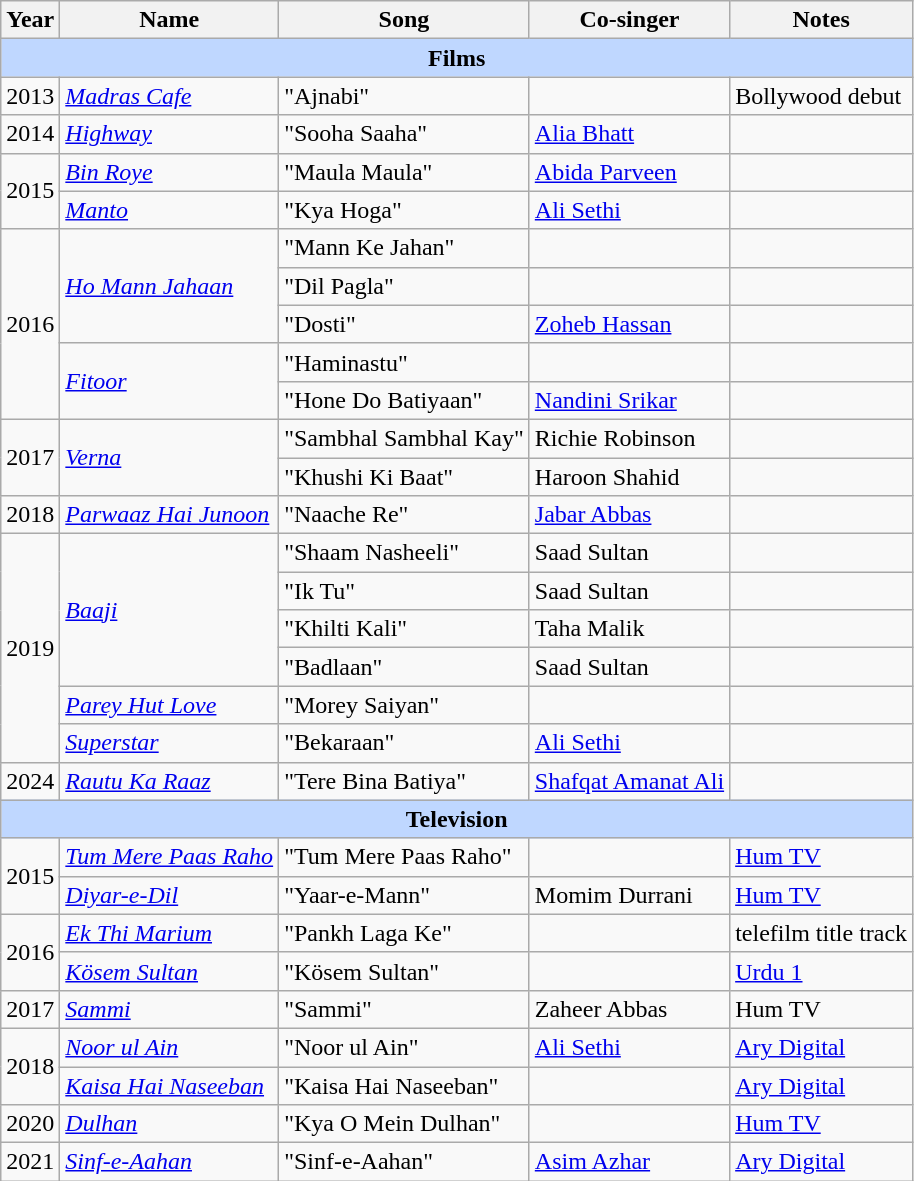<table class="wikitable">
<tr>
<th>Year</th>
<th>Name</th>
<th>Song</th>
<th>Co-singer</th>
<th>Notes</th>
</tr>
<tr>
<th style="background:#bfd7ff" colspan="5">Films</th>
</tr>
<tr>
<td>2013</td>
<td><em><a href='#'>Madras Cafe</a></em></td>
<td>"Ajnabi"</td>
<td></td>
<td>Bollywood debut</td>
</tr>
<tr>
<td>2014</td>
<td><em><a href='#'>Highway</a></em></td>
<td>"Sooha Saaha"</td>
<td><a href='#'>Alia Bhatt</a></td>
<td></td>
</tr>
<tr>
<td rowspan="2">2015</td>
<td><em><a href='#'>Bin Roye</a></em></td>
<td>"Maula Maula"</td>
<td><a href='#'>Abida Parveen</a></td>
<td></td>
</tr>
<tr>
<td><em><a href='#'>Manto</a></em></td>
<td>"Kya Hoga"</td>
<td><a href='#'>Ali Sethi</a></td>
<td></td>
</tr>
<tr>
<td rowspan="5">2016</td>
<td rowspan="3"><em><a href='#'>Ho Mann Jahaan</a></em></td>
<td>"Mann Ke Jahan"</td>
<td></td>
<td></td>
</tr>
<tr>
<td>"Dil Pagla"</td>
<td></td>
<td></td>
</tr>
<tr>
<td>"Dosti"</td>
<td><a href='#'>Zoheb Hassan</a></td>
<td></td>
</tr>
<tr>
<td rowspan="2"><em><a href='#'>Fitoor</a></em></td>
<td>"Haminastu"</td>
<td></td>
<td></td>
</tr>
<tr>
<td>"Hone Do Batiyaan"</td>
<td><a href='#'>Nandini Srikar</a></td>
<td></td>
</tr>
<tr>
<td rowspan="2">2017</td>
<td rowspan="2"><em><a href='#'>Verna</a></em></td>
<td>"Sambhal Sambhal Kay"</td>
<td>Richie Robinson</td>
<td></td>
</tr>
<tr>
<td>"Khushi Ki Baat"</td>
<td>Haroon Shahid</td>
<td></td>
</tr>
<tr>
<td rowspan="1">2018</td>
<td rowspan="1"><em><a href='#'>Parwaaz Hai Junoon</a></em></td>
<td>"Naache Re"</td>
<td><a href='#'>Jabar Abbas</a></td>
<td></td>
</tr>
<tr>
<td rowspan="6">2019</td>
<td rowspan="4"><em><a href='#'>Baaji</a></em></td>
<td>"Shaam Nasheeli"</td>
<td>Saad Sultan</td>
<td></td>
</tr>
<tr>
<td>"Ik Tu"</td>
<td>Saad Sultan</td>
<td></td>
</tr>
<tr>
<td>"Khilti Kali"</td>
<td>Taha Malik</td>
<td></td>
</tr>
<tr>
<td>"Badlaan"</td>
<td>Saad Sultan</td>
<td></td>
</tr>
<tr>
<td rowspan="1"><em><a href='#'>Parey Hut Love</a></em></td>
<td>"Morey Saiyan"</td>
<td></td>
<td></td>
</tr>
<tr>
<td rowspan="1"><em><a href='#'>Superstar</a></em></td>
<td>"Bekaraan"</td>
<td><a href='#'>Ali Sethi</a></td>
<td></td>
</tr>
<tr>
<td rowspan="1">2024</td>
<td rowspan="1"><em><a href='#'>Rautu Ka Raaz</a></em></td>
<td>"Tere Bina Batiya"</td>
<td><a href='#'>Shafqat Amanat Ali</a></td>
<td></td>
</tr>
<tr>
<th style="background:#bfd7ff" colspan="5">Television</th>
</tr>
<tr>
<td rowspan="2">2015</td>
<td><em><a href='#'>Tum Mere Paas Raho</a></em></td>
<td>"Tum Mere Paas Raho"</td>
<td></td>
<td><a href='#'>Hum TV</a></td>
</tr>
<tr>
<td><em><a href='#'>Diyar-e-Dil</a></em></td>
<td>"Yaar-e-Mann"</td>
<td>Momim Durrani</td>
<td><a href='#'>Hum TV</a></td>
</tr>
<tr>
<td rowspan="2">2016</td>
<td><em><a href='#'>Ek Thi Marium</a></em></td>
<td>"Pankh Laga Ke"</td>
<td></td>
<td>telefilm title track</td>
</tr>
<tr>
<td><em><a href='#'>Kösem Sultan</a></em></td>
<td>"Kösem Sultan"</td>
<td></td>
<td><a href='#'>Urdu 1</a></td>
</tr>
<tr>
<td>2017</td>
<td><em><a href='#'>Sammi</a></em></td>
<td>"Sammi"</td>
<td>Zaheer Abbas</td>
<td>Hum TV</td>
</tr>
<tr>
<td rowspan="2">2018</td>
<td><em><a href='#'>Noor ul Ain</a></em></td>
<td>"Noor ul Ain"</td>
<td><a href='#'>Ali Sethi</a></td>
<td><a href='#'>Ary Digital</a></td>
</tr>
<tr>
<td><em><a href='#'>Kaisa Hai Naseeban</a></em></td>
<td>"Kaisa Hai Naseeban"</td>
<td></td>
<td><a href='#'>Ary Digital</a></td>
</tr>
<tr>
<td ="1">2020</td>
<td><em><a href='#'>Dulhan</a></em></td>
<td>"Kya O Mein Dulhan"</td>
<td></td>
<td><a href='#'>Hum TV</a></td>
</tr>
<tr>
<td ="1">2021</td>
<td><em><a href='#'>Sinf-e-Aahan</a></em></td>
<td>"Sinf-e-Aahan"</td>
<td><a href='#'>Asim Azhar</a></td>
<td><a href='#'>Ary Digital</a></td>
</tr>
</table>
